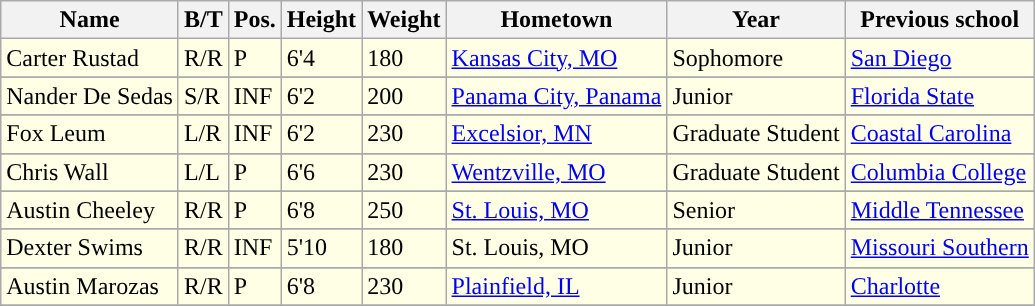<table class="wikitable sortable">
<tr>
<th style="text-align:center; ">Name</th>
<th style="text-align:center; ">B/T</th>
<th style="text-align:center; ">Pos.</th>
<th style="text-align:center; ">Height</th>
<th style="text-align:center; ">Weight</th>
<th style="text-align:center; ">Hometown</th>
<th style="text-align:center; ">Year</th>
<th style="text-align:center; ">Previous school</th>
</tr>
<tr style="background:#FFFFE6;">
<td>Carter Rustad</td>
<td>R/R</td>
<td>P</td>
<td>6'4</td>
<td>180</td>
<td><a href='#'>Kansas City, MO</a></td>
<td>Sophomore</td>
<td><a href='#'>San Diego</a></td>
</tr>
<tr>
</tr>
<tr style="background:#FFFFE6;">
<td>Nander De Sedas</td>
<td>S/R</td>
<td>INF</td>
<td>6'2</td>
<td>200</td>
<td><a href='#'>Panama City, Panama</a></td>
<td>Junior</td>
<td><a href='#'>Florida State</a></td>
</tr>
<tr>
</tr>
<tr style="background:#FFFFE6;">
<td>Fox Leum</td>
<td>L/R</td>
<td>INF</td>
<td>6'2</td>
<td>230</td>
<td><a href='#'>Excelsior, MN</a></td>
<td>Graduate Student</td>
<td><a href='#'>Coastal Carolina</a></td>
</tr>
<tr>
</tr>
<tr style="background:#FFFFE6;">
<td>Chris Wall</td>
<td>L/L</td>
<td>P</td>
<td>6'6</td>
<td>230</td>
<td><a href='#'>Wentzville, MO</a></td>
<td>Graduate Student</td>
<td><a href='#'>Columbia College</a></td>
</tr>
<tr>
</tr>
<tr style="background:#FFFFE6;">
<td>Austin Cheeley</td>
<td>R/R</td>
<td>P</td>
<td>6'8</td>
<td>250</td>
<td><a href='#'>St. Louis, MO</a></td>
<td>Senior</td>
<td><a href='#'>Middle Tennessee</a></td>
</tr>
<tr>
</tr>
<tr style="background:#FFFFE6;">
<td>Dexter Swims</td>
<td>R/R</td>
<td>INF</td>
<td>5'10</td>
<td>180</td>
<td>St. Louis, MO</td>
<td>Junior</td>
<td><a href='#'>Missouri Southern</a></td>
</tr>
<tr>
</tr>
<tr style="background:#FFFFE6;">
<td>Austin Marozas</td>
<td>R/R</td>
<td>P</td>
<td>6'8</td>
<td>230</td>
<td><a href='#'>Plainfield, IL</a></td>
<td>Junior</td>
<td><a href='#'>Charlotte</a></td>
</tr>
<tr>
</tr>
</table>
